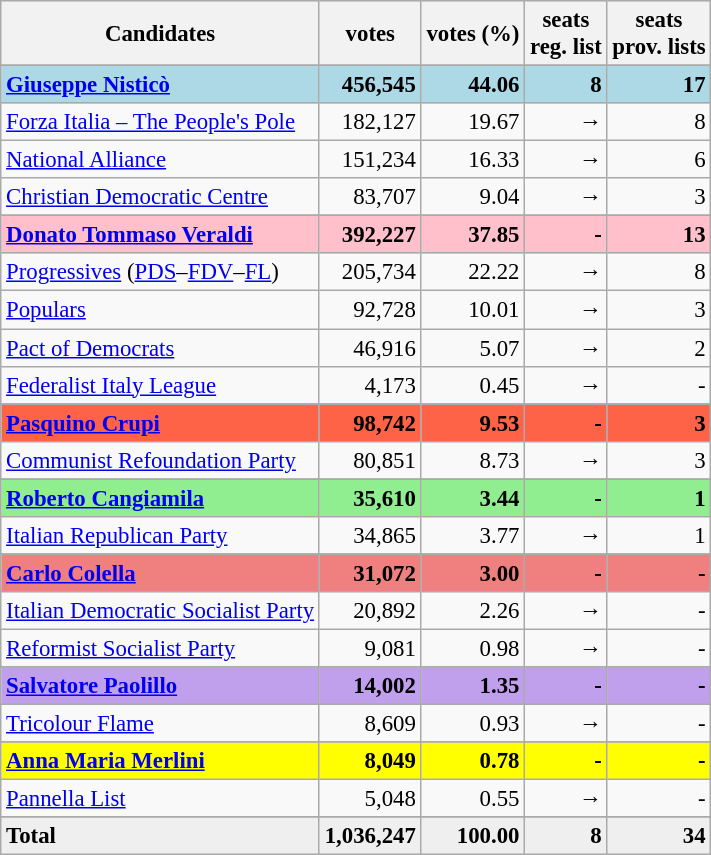<table class="wikitable" style="font-size:95%">
<tr bgcolor="EFEFEF">
<th>Candidates</th>
<th>votes</th>
<th>votes (%)</th>
<th>seats<br>reg. list</th>
<th>seats<br>prov. lists</th>
</tr>
<tr>
</tr>
<tr bgcolor="lightblue">
<td><strong><a href='#'>Giuseppe Nisticò</a></strong></td>
<td align=right><strong>456,545</strong></td>
<td align=right><strong>44.06</strong></td>
<td align=right><strong>8</strong></td>
<td align=right><strong>17</strong></td>
</tr>
<tr>
<td><a href='#'>Forza Italia – The People's Pole</a></td>
<td align=right>182,127</td>
<td align=right>19.67</td>
<td align=right>→</td>
<td align=right>8</td>
</tr>
<tr>
<td><a href='#'>National Alliance</a></td>
<td align=right>151,234</td>
<td align=right>16.33</td>
<td align=right>→</td>
<td align=right>6</td>
</tr>
<tr>
<td><a href='#'>Christian Democratic Centre</a></td>
<td align=right>83,707</td>
<td align=right>9.04</td>
<td align=right>→</td>
<td align=right>3</td>
</tr>
<tr>
</tr>
<tr bgcolor="pink">
<td><strong><a href='#'>Donato Tommaso Veraldi</a></strong></td>
<td align=right><strong>392,227</strong></td>
<td align=right><strong>37.85</strong></td>
<td align=right><strong>-</strong></td>
<td align=right><strong>13</strong></td>
</tr>
<tr>
<td><a href='#'>Progressives</a> (<a href='#'>PDS</a>–<a href='#'>FDV</a>–<a href='#'>FL</a>)</td>
<td align=right>205,734</td>
<td align=right>22.22</td>
<td align=right>→</td>
<td align=right>8</td>
</tr>
<tr>
<td><a href='#'>Populars</a></td>
<td align=right>92,728</td>
<td align=right>10.01</td>
<td align=right>→</td>
<td align=right>3</td>
</tr>
<tr>
<td><a href='#'>Pact of Democrats</a></td>
<td align=right>46,916</td>
<td align=right>5.07</td>
<td align=right>→</td>
<td align=right>2</td>
</tr>
<tr>
<td><a href='#'>Federalist Italy League</a></td>
<td align=right>4,173</td>
<td align=right>0.45</td>
<td align=right>→</td>
<td align=right>-</td>
</tr>
<tr>
</tr>
<tr bgcolor="tomato">
<td><strong><a href='#'>Pasquino Crupi</a></strong></td>
<td align=right><strong>98,742</strong></td>
<td align=right><strong>9.53</strong></td>
<td align=right><strong>-</strong></td>
<td align=right><strong>3</strong></td>
</tr>
<tr>
<td><a href='#'>Communist Refoundation Party</a></td>
<td align=right>80,851</td>
<td align=right>8.73</td>
<td align=right>→</td>
<td align=right>3</td>
</tr>
<tr>
</tr>
<tr bgcolor="lightgreen">
<td><strong><a href='#'>Roberto Cangiamila</a></strong></td>
<td align=right><strong>35,610</strong></td>
<td align=right><strong>3.44</strong></td>
<td align=right><strong>-</strong></td>
<td align=right><strong>1</strong></td>
</tr>
<tr>
<td><a href='#'>Italian Republican Party</a></td>
<td align=right>34,865</td>
<td align=right>3.77</td>
<td align=right>→</td>
<td align=right>1</td>
</tr>
<tr>
</tr>
<tr bgcolor="lightcoral">
<td><strong><a href='#'>Carlo Colella</a></strong></td>
<td align=right><strong>31,072</strong></td>
<td align=right><strong>3.00</strong></td>
<td align=right><strong>-</strong></td>
<td align=right><strong>-</strong></td>
</tr>
<tr>
<td><a href='#'>Italian Democratic Socialist Party</a></td>
<td align=right>20,892</td>
<td align=right>2.26</td>
<td align=right>→</td>
<td align=right>-</td>
</tr>
<tr>
<td><a href='#'>Reformist Socialist Party</a></td>
<td align=right>9,081</td>
<td align=right>0.98</td>
<td align=right>→</td>
<td align=right>-</td>
</tr>
<tr>
</tr>
<tr bgcolor="coralred">
<td><strong><a href='#'>Salvatore Paolillo</a></strong></td>
<td align=right><strong>14,002</strong></td>
<td align=right><strong>1.35</strong></td>
<td align=right><strong>-</strong></td>
<td align=right><strong>-</strong></td>
</tr>
<tr>
<td><a href='#'>Tricolour Flame</a></td>
<td align=right>8,609</td>
<td align=right>0.93</td>
<td align=right>→</td>
<td align=right>-</td>
</tr>
<tr>
</tr>
<tr bgcolor="yellow">
<td><strong><a href='#'>Anna Maria Merlini</a></strong></td>
<td align=right><strong>8,049</strong></td>
<td align=right><strong>0.78</strong></td>
<td align=right><strong>-</strong></td>
<td align=right><strong>-</strong></td>
</tr>
<tr>
<td><a href='#'>Pannella List</a></td>
<td align=right>5,048</td>
<td align=right>0.55</td>
<td align=right>→</td>
<td align=right>-</td>
</tr>
<tr>
</tr>
<tr bgcolor="EFEFEF">
<td><strong>Total</strong></td>
<td align=right><strong>1,036,247</strong></td>
<td align=right><strong>100.00</strong></td>
<td align=right><strong>8</strong></td>
<td align=right><strong>34</strong></td>
</tr>
</table>
